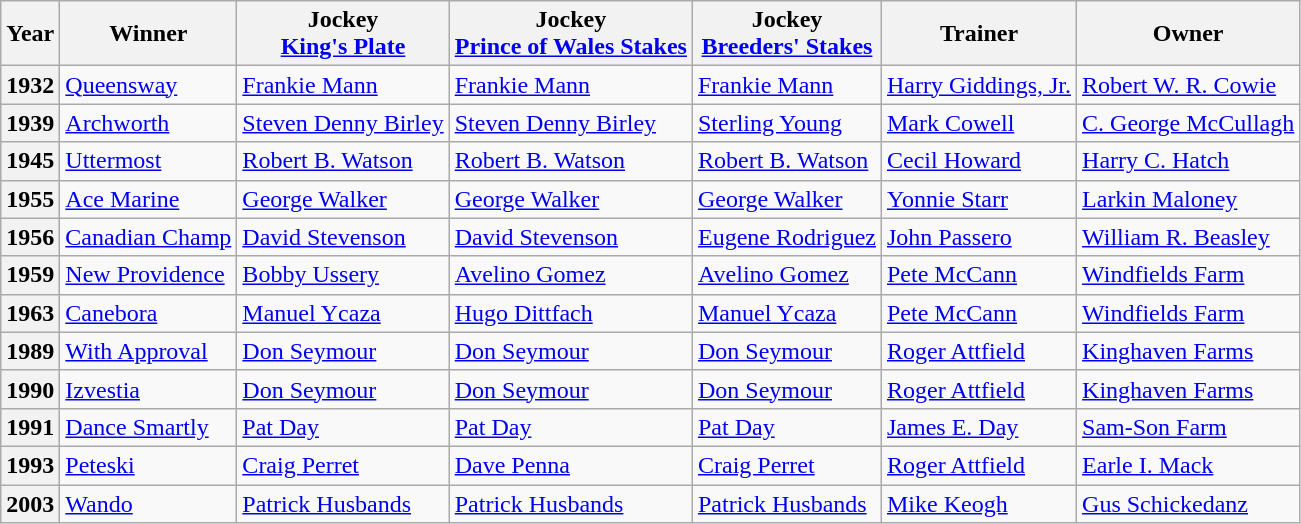<table class = "wikitable sortable">
<tr>
<th scope = "col">Year</th>
<th scope = "col">Winner</th>
<th scope = "col">Jockey<br><a href='#'>King's Plate</a></th>
<th scope = "col">Jockey<br><a href='#'>Prince of Wales Stakes</a></th>
<th scope = "col">Jockey<br><a href='#'>Breeders' Stakes</a></th>
<th scope = "col">Trainer</th>
<th scope = "col">Owner</th>
</tr>
<tr>
<th scope = "row">1932</th>
<td><a href='#'>Queensway</a></td>
<td><a href='#'>Frankie Mann</a></td>
<td><a href='#'>Frankie Mann</a></td>
<td><a href='#'>Frankie Mann</a></td>
<td><a href='#'>Harry Giddings, Jr.</a></td>
<td><a href='#'>Robert W. R. Cowie</a></td>
</tr>
<tr>
<th scope = "row">1939</th>
<td><a href='#'>Archworth</a></td>
<td><a href='#'>Steven Denny Birley</a></td>
<td><a href='#'>Steven Denny Birley</a></td>
<td><a href='#'>Sterling Young</a></td>
<td><a href='#'>Mark Cowell</a></td>
<td><a href='#'>C. George McCullagh</a></td>
</tr>
<tr>
<th scope = "row">1945</th>
<td><a href='#'>Uttermost</a></td>
<td><a href='#'>Robert B. Watson</a></td>
<td><a href='#'>Robert B. Watson</a></td>
<td><a href='#'>Robert B. Watson</a></td>
<td><a href='#'>Cecil Howard</a></td>
<td><a href='#'>Harry C. Hatch</a></td>
</tr>
<tr>
<th scope = "row">1955</th>
<td><a href='#'>Ace Marine</a></td>
<td><a href='#'>George Walker</a></td>
<td><a href='#'>George Walker</a></td>
<td><a href='#'>George Walker</a></td>
<td><a href='#'>Yonnie Starr</a></td>
<td><a href='#'>Larkin Maloney</a></td>
</tr>
<tr>
<th scope = "row">1956</th>
<td><a href='#'>Canadian Champ</a></td>
<td><a href='#'>David Stevenson</a></td>
<td><a href='#'>David Stevenson</a></td>
<td><a href='#'>Eugene Rodriguez</a></td>
<td><a href='#'>John Passero</a></td>
<td><a href='#'>William R. Beasley</a></td>
</tr>
<tr>
<th scope = "row">1959</th>
<td><a href='#'>New Providence</a></td>
<td><a href='#'>Bobby Ussery</a></td>
<td><a href='#'>Avelino Gomez</a></td>
<td><a href='#'>Avelino Gomez</a></td>
<td><a href='#'>Pete McCann</a></td>
<td><a href='#'>Windfields Farm</a></td>
</tr>
<tr>
<th scope = "row">1963</th>
<td><a href='#'>Canebora</a></td>
<td><a href='#'>Manuel Ycaza</a></td>
<td><a href='#'>Hugo Dittfach</a></td>
<td><a href='#'>Manuel Ycaza</a></td>
<td><a href='#'>Pete McCann</a></td>
<td><a href='#'>Windfields Farm</a></td>
</tr>
<tr>
<th scope = "row">1989</th>
<td><a href='#'>With Approval</a></td>
<td><a href='#'>Don Seymour</a></td>
<td><a href='#'>Don Seymour</a></td>
<td><a href='#'>Don Seymour</a></td>
<td><a href='#'>Roger Attfield</a></td>
<td><a href='#'>Kinghaven Farms</a></td>
</tr>
<tr>
<th scope = "row">1990</th>
<td><a href='#'>Izvestia</a></td>
<td><a href='#'>Don Seymour</a></td>
<td><a href='#'>Don Seymour</a></td>
<td><a href='#'>Don Seymour</a></td>
<td><a href='#'>Roger Attfield</a></td>
<td><a href='#'>Kinghaven Farms</a></td>
</tr>
<tr>
<th scope = "row">1991</th>
<td><a href='#'>Dance Smartly</a></td>
<td><a href='#'>Pat Day</a></td>
<td><a href='#'>Pat Day</a></td>
<td><a href='#'>Pat Day</a></td>
<td><a href='#'>James E. Day</a></td>
<td><a href='#'>Sam-Son Farm</a></td>
</tr>
<tr>
<th scope = "row">1993</th>
<td><a href='#'>Peteski</a></td>
<td><a href='#'>Craig Perret</a></td>
<td><a href='#'>Dave Penna</a></td>
<td><a href='#'>Craig Perret</a></td>
<td><a href='#'>Roger Attfield</a></td>
<td><a href='#'>Earle I. Mack</a></td>
</tr>
<tr>
<th scope = "row">2003</th>
<td><a href='#'>Wando</a></td>
<td><a href='#'>Patrick Husbands</a></td>
<td><a href='#'>Patrick Husbands</a></td>
<td><a href='#'>Patrick Husbands</a></td>
<td><a href='#'>Mike Keogh</a></td>
<td><a href='#'>Gus Schickedanz</a></td>
</tr>
</table>
